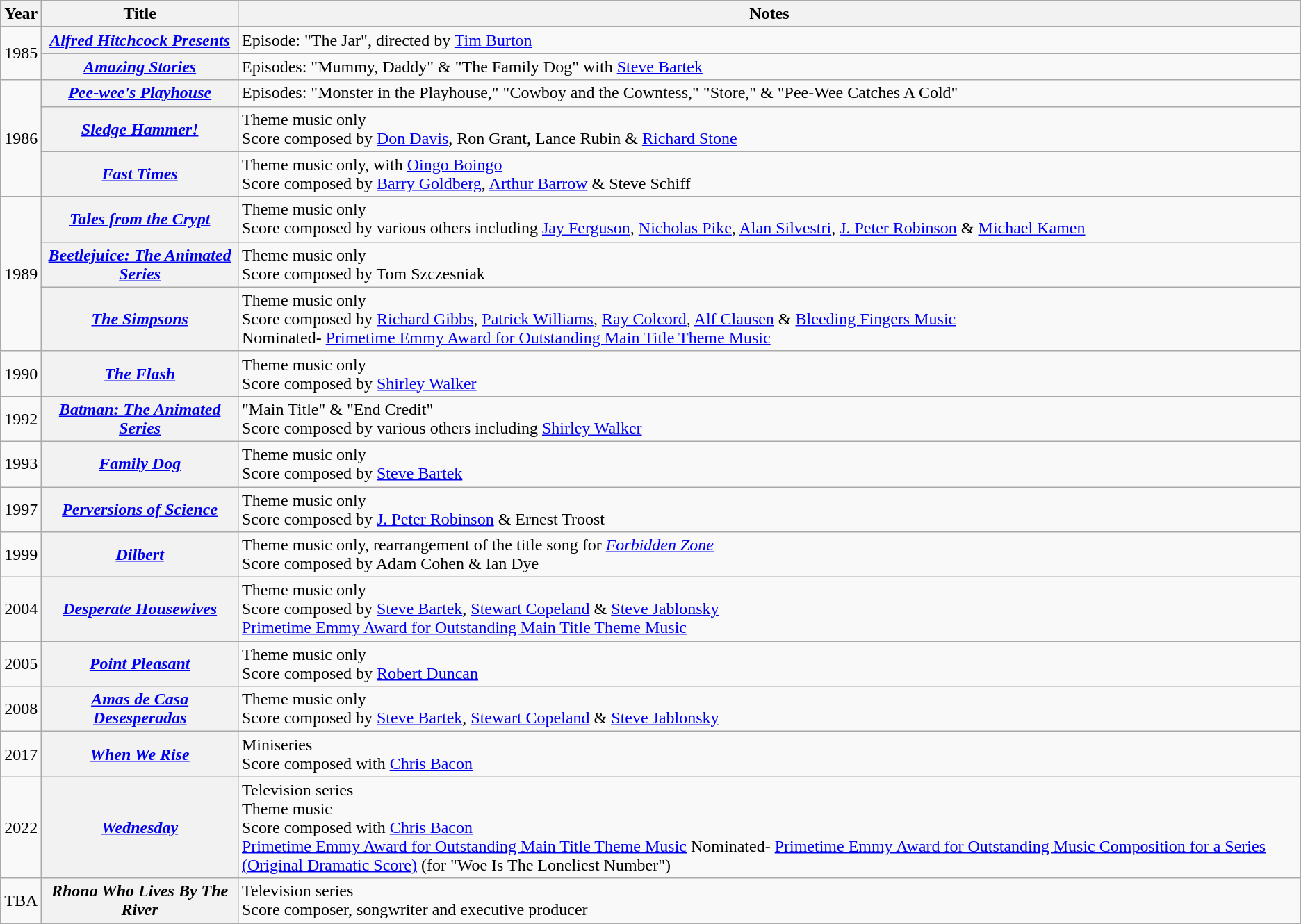<table class="wikitable sortable">
<tr>
<th>Year</th>
<th>Title</th>
<th>Notes</th>
</tr>
<tr>
<td rowspan="2">1985</td>
<th><em><a href='#'>Alfred Hitchcock Presents</a></em></th>
<td>Episode: "The Jar", directed by <a href='#'>Tim Burton</a></td>
</tr>
<tr>
<th><em><a href='#'>Amazing Stories</a></em></th>
<td>Episodes: "Mummy, Daddy" & "The Family Dog" with <a href='#'>Steve Bartek</a></td>
</tr>
<tr>
<td rowspan="3">1986</td>
<th><em><a href='#'>Pee-wee's Playhouse</a></em></th>
<td>Episodes: "Monster in the Playhouse," "Cowboy and the Cowntess," "Store," & "Pee-Wee Catches A Cold"</td>
</tr>
<tr>
<th><em><a href='#'>Sledge Hammer!</a></em></th>
<td>Theme music only<br>Score composed by <a href='#'>Don Davis</a>, Ron Grant, Lance Rubin & <a href='#'>Richard Stone</a></td>
</tr>
<tr>
<th><em><a href='#'>Fast Times</a></em></th>
<td>Theme music only, with <a href='#'>Oingo Boingo</a><br>Score composed by <a href='#'>Barry Goldberg</a>, <a href='#'>Arthur Barrow</a> & Steve Schiff</td>
</tr>
<tr>
<td rowspan="3">1989</td>
<th><em><a href='#'>Tales from the Crypt</a></em></th>
<td>Theme music only<br>Score composed by various others including <a href='#'>Jay Ferguson</a>, <a href='#'>Nicholas Pike</a>, <a href='#'>Alan Silvestri</a>, <a href='#'>J. Peter Robinson</a> & <a href='#'>Michael Kamen</a></td>
</tr>
<tr>
<th><em><a href='#'>Beetlejuice: The Animated Series</a></em></th>
<td>Theme music only<br>Score composed by Tom Szczesniak</td>
</tr>
<tr>
<th><em><a href='#'>The Simpsons</a></em></th>
<td>Theme music only<br>Score composed by <a href='#'>Richard Gibbs</a>, <a href='#'>Patrick Williams</a>, <a href='#'>Ray Colcord</a>, <a href='#'>Alf Clausen</a> & <a href='#'>Bleeding Fingers Music</a><br>Nominated- <a href='#'>Primetime Emmy Award for Outstanding Main Title Theme Music</a></td>
</tr>
<tr>
<td>1990</td>
<th><em><a href='#'>The Flash</a></em></th>
<td>Theme music only<br>Score composed by <a href='#'>Shirley Walker</a></td>
</tr>
<tr>
<td>1992</td>
<th><em><a href='#'>Batman: The Animated Series</a></em></th>
<td>"Main Title" & "End Credit"<br>Score composed by various others including <a href='#'>Shirley Walker</a></td>
</tr>
<tr>
<td>1993</td>
<th><em><a href='#'>Family Dog</a></em></th>
<td>Theme music only<br>Score composed by <a href='#'>Steve Bartek</a></td>
</tr>
<tr>
<td>1997</td>
<th><em><a href='#'>Perversions of Science</a></em></th>
<td>Theme music only<br>Score composed by <a href='#'>J. Peter Robinson</a> & Ernest Troost</td>
</tr>
<tr>
<td>1999</td>
<th><em><a href='#'>Dilbert</a></em></th>
<td>Theme music only, rearrangement of the title song for <em><a href='#'>Forbidden Zone</a></em><br>Score composed by Adam Cohen & Ian Dye</td>
</tr>
<tr>
<td>2004</td>
<th><em><a href='#'>Desperate Housewives</a></em></th>
<td>Theme music only<br>Score composed by <a href='#'>Steve Bartek</a>, <a href='#'>Stewart Copeland</a> & <a href='#'>Steve Jablonsky</a><br><a href='#'>Primetime Emmy Award for Outstanding Main Title Theme Music</a></td>
</tr>
<tr>
<td>2005</td>
<th><em><a href='#'>Point Pleasant</a></em></th>
<td>Theme music only<br>Score composed by <a href='#'>Robert Duncan</a></td>
</tr>
<tr>
<td>2008</td>
<th><em><a href='#'>Amas de Casa Desesperadas</a></em></th>
<td>Theme music only<br>Score composed by <a href='#'>Steve Bartek</a>, <a href='#'>Stewart Copeland</a> & <a href='#'>Steve Jablonsky</a></td>
</tr>
<tr>
<td>2017</td>
<th><em><a href='#'>When We Rise</a></em></th>
<td>Miniseries<br>Score composed with <a href='#'>Chris Bacon</a></td>
</tr>
<tr>
<td>2022</td>
<th><em><a href='#'>Wednesday</a></em></th>
<td>Television series<br>Theme music<br>Score composed with <a href='#'>Chris Bacon</a><br><a href='#'>Primetime Emmy Award for Outstanding Main Title Theme Music</a>
Nominated- <a href='#'>Primetime Emmy Award for Outstanding Music Composition for a Series (Original Dramatic Score)</a> (for "Woe Is The Loneliest Number")</td>
</tr>
<tr>
<td>TBA</td>
<th><em>Rhona Who Lives By The River</em></th>
<td>Television series<br>Score composer, songwriter and executive producer</td>
</tr>
</table>
